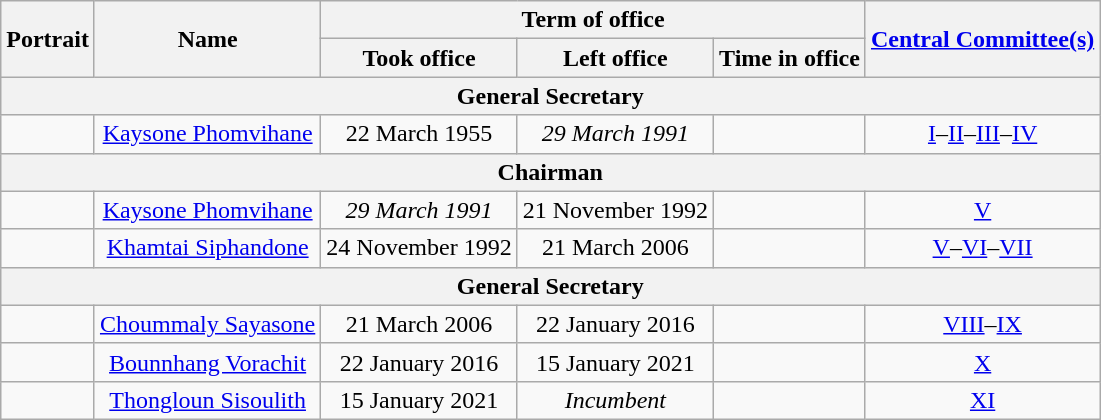<table class="wikitable" style="text-align:center">
<tr>
<th rowspan=2>Portrait</th>
<th rowspan=2>Name<br></th>
<th colspan=3>Term of office</th>
<th rowspan=2><a href='#'>Central Committee(s)</a></th>
</tr>
<tr>
<th>Took office</th>
<th>Left office</th>
<th>Time in office</th>
</tr>
<tr>
<th colspan="6">General Secretary</th>
</tr>
<tr>
<td></td>
<td><a href='#'>Kaysone Phomvihane</a><br></td>
<td>22 March 1955</td>
<td><em>29 March 1991</em></td>
<td></td>
<td><a href='#'>I</a>–<a href='#'>II</a>–<a href='#'>III</a>–<a href='#'>IV</a><br></td>
</tr>
<tr>
<th colspan="6">Chairman</th>
</tr>
<tr>
<td></td>
<td><a href='#'>Kaysone Phomvihane</a><br></td>
<td><em>29 March 1991</em></td>
<td>21 November 1992</td>
<td></td>
<td><a href='#'>V</a><br></td>
</tr>
<tr>
<td></td>
<td><a href='#'>Khamtai Siphandone</a><br></td>
<td>24 November 1992</td>
<td>21 March 2006</td>
<td></td>
<td><a href='#'>V</a>–<a href='#'>VI</a>–<a href='#'>VII</a><br></td>
</tr>
<tr>
<th colspan="6">General Secretary</th>
</tr>
<tr>
<td></td>
<td><a href='#'>Choummaly Sayasone</a><br></td>
<td>21 March 2006</td>
<td>22 January 2016</td>
<td></td>
<td><a href='#'>VIII</a>–<a href='#'>IX</a><br></td>
</tr>
<tr>
<td></td>
<td><a href='#'>Bounnhang Vorachit</a><br></td>
<td>22 January 2016</td>
<td>15 January 2021</td>
<td></td>
<td><a href='#'>X</a><br></td>
</tr>
<tr>
<td></td>
<td><a href='#'>Thongloun Sisoulith</a><br></td>
<td>15 January 2021</td>
<td><em>Incumbent</em></td>
<td></td>
<td><a href='#'>XI</a><br></td>
</tr>
</table>
